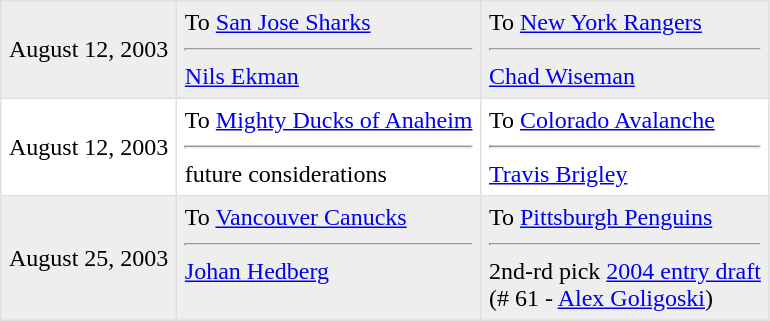<table border=1 style="border-collapse:collapse" bordercolor="#DFDFDF"  cellpadding="5">
<tr bgcolor="#eeeeee">
<td>August 12, 2003</td>
<td valign="top">To <a href='#'>San Jose Sharks</a><hr><a href='#'>Nils Ekman</a></td>
<td valign="top">To <a href='#'>New York Rangers</a><hr><a href='#'>Chad Wiseman</a></td>
</tr>
<tr>
<td>August 12, 2003</td>
<td valign="top">To <a href='#'>Mighty Ducks of Anaheim</a><hr>future considerations</td>
<td valign="top">To <a href='#'>Colorado Avalanche</a><hr><a href='#'>Travis Brigley</a></td>
</tr>
<tr bgcolor="#eeeeee">
<td>August 25, 2003</td>
<td valign="top">To <a href='#'>Vancouver Canucks</a><hr><a href='#'>Johan Hedberg</a></td>
<td valign="top">To <a href='#'>Pittsburgh Penguins</a><hr>2nd-rd pick <a href='#'>2004 entry draft</a><br>(# 61 - <a href='#'>Alex Goligoski</a>)</td>
</tr>
</table>
